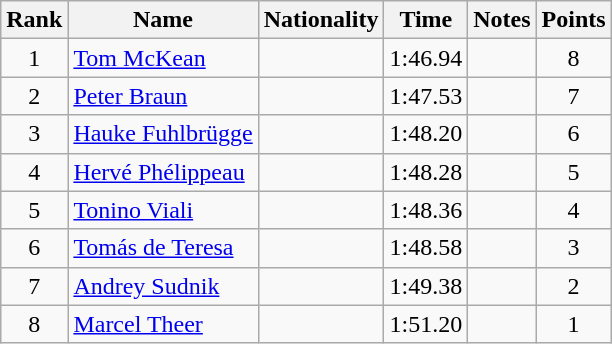<table class="wikitable sortable" style="text-align:center">
<tr>
<th>Rank</th>
<th>Name</th>
<th>Nationality</th>
<th>Time</th>
<th>Notes</th>
<th>Points</th>
</tr>
<tr>
<td>1</td>
<td align=left><a href='#'>Tom McKean</a></td>
<td align=left></td>
<td>1:46.94</td>
<td></td>
<td>8</td>
</tr>
<tr>
<td>2</td>
<td align=left><a href='#'>Peter Braun</a></td>
<td align=left></td>
<td>1:47.53</td>
<td></td>
<td>7</td>
</tr>
<tr>
<td>3</td>
<td align=left><a href='#'>Hauke Fuhlbrügge</a></td>
<td align=left></td>
<td>1:48.20</td>
<td></td>
<td>6</td>
</tr>
<tr>
<td>4</td>
<td align=left><a href='#'>Hervé Phélippeau</a></td>
<td align=left></td>
<td>1:48.28</td>
<td></td>
<td>5</td>
</tr>
<tr>
<td>5</td>
<td align=left><a href='#'>Tonino Viali</a></td>
<td align=left></td>
<td>1:48.36</td>
<td></td>
<td>4</td>
</tr>
<tr>
<td>6</td>
<td align=left><a href='#'>Tomás de Teresa</a></td>
<td align=left></td>
<td>1:48.58</td>
<td></td>
<td>3</td>
</tr>
<tr>
<td>7</td>
<td align=left><a href='#'>Andrey Sudnik</a></td>
<td align=left></td>
<td>1:49.38</td>
<td></td>
<td>2</td>
</tr>
<tr>
<td>8</td>
<td align=left><a href='#'>Marcel Theer</a></td>
<td align=left></td>
<td>1:51.20</td>
<td></td>
<td>1</td>
</tr>
</table>
